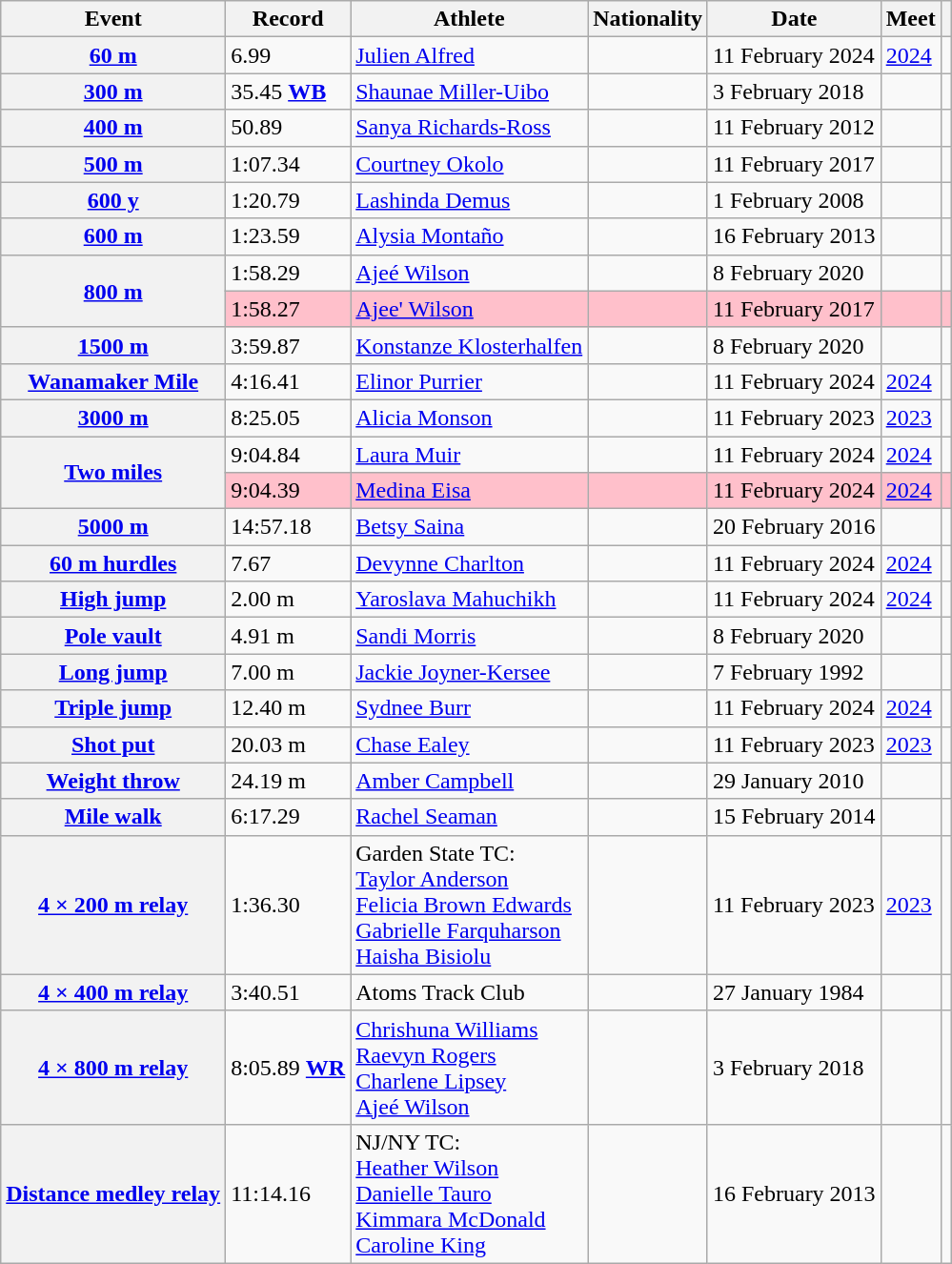<table class="wikitable plainrowheaders sticky-header">
<tr>
<th scope="col">Event</th>
<th scope="col">Record</th>
<th scope="col">Athlete</th>
<th scope="col">Nationality</th>
<th scope="col">Date</th>
<th scope="col">Meet</th>
<th scope="col"></th>
</tr>
<tr>
<th scope="row"><a href='#'>60 m</a></th>
<td>6.99</td>
<td><a href='#'>Julien Alfred</a></td>
<td></td>
<td>11 February 2024</td>
<td><a href='#'>2024</a></td>
<td></td>
</tr>
<tr>
<th scope="row"><a href='#'>300 m</a></th>
<td>35.45 <strong><a href='#'><abbr>WB</abbr></a></strong></td>
<td><a href='#'>Shaunae Miller-Uibo</a></td>
<td></td>
<td>3 February 2018</td>
<td></td>
<td></td>
</tr>
<tr>
<th scope="row"><a href='#'>400 m</a></th>
<td>50.89</td>
<td><a href='#'>Sanya Richards-Ross</a></td>
<td></td>
<td>11 February 2012</td>
<td></td>
<td></td>
</tr>
<tr>
<th scope="row"><a href='#'>500 m</a></th>
<td>1:07.34</td>
<td><a href='#'>Courtney Okolo</a></td>
<td></td>
<td>11 February 2017</td>
<td></td>
<td></td>
</tr>
<tr>
<th scope="row"><a href='#'>600 y</a></th>
<td>1:20.79</td>
<td><a href='#'>Lashinda Demus</a></td>
<td></td>
<td>1 February 2008</td>
<td></td>
<td></td>
</tr>
<tr>
<th scope="row"><a href='#'>600 m</a></th>
<td>1:23.59</td>
<td><a href='#'>Alysia Montaño</a></td>
<td></td>
<td>16 February 2013</td>
<td></td>
<td></td>
</tr>
<tr>
<th scope="rowgroup" rowspan="2"><a href='#'>800 m</a></th>
<td>1:58.29</td>
<td><a href='#'>Ajeé Wilson</a></td>
<td></td>
<td>8 February 2020</td>
<td></td>
<td></td>
</tr>
<tr style="background:pink">
<td>1:58.27 </td>
<td><a href='#'>Ajee' Wilson</a></td>
<td></td>
<td>11 February 2017</td>
<td></td>
<td></td>
</tr>
<tr>
<th scope="row"><a href='#'>1500 m</a></th>
<td>3:59.87</td>
<td><a href='#'>Konstanze Klosterhalfen</a></td>
<td></td>
<td>8 February 2020</td>
<td></td>
<td></td>
</tr>
<tr>
<th scope="row"><a href='#'>Wanamaker Mile</a></th>
<td>4:16.41</td>
<td><a href='#'>Elinor Purrier</a></td>
<td></td>
<td>11 February 2024</td>
<td><a href='#'>2024</a></td>
<td></td>
</tr>
<tr>
<th scope="row"><a href='#'>3000 m</a></th>
<td>8:25.05</td>
<td><a href='#'>Alicia Monson</a></td>
<td></td>
<td>11 February 2023</td>
<td><a href='#'>2023</a></td>
<td></td>
</tr>
<tr>
<th scope="rowgroup" rowspan="2"><a href='#'>Two miles</a></th>
<td>9:04.84</td>
<td><a href='#'>Laura Muir</a></td>
<td></td>
<td>11 February 2024</td>
<td><a href='#'>2024</a></td>
<td></td>
</tr>
<tr style="background:pink">
<td>9:04.39</td>
<td><a href='#'>Medina Eisa</a></td>
<td></td>
<td>11 February 2024</td>
<td><a href='#'>2024</a></td>
<td></td>
</tr>
<tr>
<th scope="row"><a href='#'>5000 m</a></th>
<td>14:57.18</td>
<td><a href='#'>Betsy Saina</a></td>
<td></td>
<td>20 February 2016</td>
<td></td>
<td></td>
</tr>
<tr>
<th scope="row"><a href='#'>60 m hurdles</a></th>
<td>7.67</td>
<td><a href='#'>Devynne Charlton</a></td>
<td></td>
<td>11 February 2024</td>
<td><a href='#'>2024</a></td>
<td></td>
</tr>
<tr>
<th scope="row"><a href='#'>High jump</a></th>
<td>2.00 m</td>
<td><a href='#'>Yaroslava Mahuchikh</a></td>
<td></td>
<td>11 February 2024</td>
<td><a href='#'>2024</a></td>
<td></td>
</tr>
<tr>
<th scope="row"><a href='#'>Pole vault</a></th>
<td>4.91 m</td>
<td><a href='#'>Sandi Morris</a></td>
<td></td>
<td>8 February 2020</td>
<td></td>
<td></td>
</tr>
<tr>
<th scope="row"><a href='#'>Long jump</a></th>
<td>7.00 m</td>
<td><a href='#'>Jackie Joyner-Kersee</a></td>
<td></td>
<td>7 February 1992</td>
<td></td>
<td></td>
</tr>
<tr>
<th scope="row"><a href='#'>Triple jump</a></th>
<td>12.40 m</td>
<td><a href='#'>Sydnee Burr</a></td>
<td></td>
<td>11 February 2024</td>
<td><a href='#'>2024</a></td>
<td></td>
</tr>
<tr>
<th scope="row"><a href='#'>Shot put</a></th>
<td>20.03 m</td>
<td><a href='#'>Chase Ealey</a></td>
<td></td>
<td>11 February 2023</td>
<td><a href='#'>2023</a></td>
<td></td>
</tr>
<tr>
<th scope="row"><a href='#'>Weight throw</a></th>
<td>24.19 m</td>
<td><a href='#'>Amber Campbell</a></td>
<td></td>
<td>29 January 2010</td>
<td></td>
<td></td>
</tr>
<tr>
<th scope="row"><a href='#'>Mile walk</a></th>
<td>6:17.29</td>
<td><a href='#'>Rachel Seaman</a></td>
<td></td>
<td>15 February 2014</td>
<td></td>
<td></td>
</tr>
<tr>
<th scope="row"><a href='#'>4 × 200 m relay</a></th>
<td>1:36.30</td>
<td>Garden State TC:<br><a href='#'>Taylor Anderson</a><br><a href='#'>Felicia Brown Edwards</a><br><a href='#'>Gabrielle Farquharson</a><br><a href='#'>Haisha Bisiolu</a></td>
<td></td>
<td>11 February 2023</td>
<td><a href='#'>2023</a></td>
<td></td>
</tr>
<tr>
<th scope="row"><a href='#'>4 × 400 m relay</a></th>
<td>3:40.51</td>
<td>Atoms Track Club</td>
<td></td>
<td>27 January 1984</td>
<td></td>
<td></td>
</tr>
<tr>
<th scope="row"><a href='#'>4 × 800 m relay</a></th>
<td>8:05.89 <strong><a href='#'><abbr>WR</abbr></a></strong></td>
<td><a href='#'>Chrishuna Williams</a><br><a href='#'>Raevyn Rogers</a><br><a href='#'>Charlene Lipsey</a><br><a href='#'>Ajeé Wilson</a></td>
<td></td>
<td>3 February 2018</td>
<td></td>
<td></td>
</tr>
<tr>
<th scope="row"><a href='#'>Distance medley relay</a></th>
<td>11:14.16</td>
<td>NJ/NY TC:<br><a href='#'>Heather Wilson</a><br><a href='#'>Danielle Tauro</a><br><a href='#'>Kimmara McDonald</a><br><a href='#'>Caroline King</a></td>
<td></td>
<td>16 February 2013</td>
<td></td>
<td></td>
</tr>
</table>
